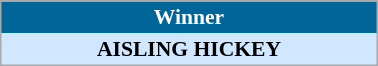<table align=center cellpadding="2" cellspacing="0" style="background: #f9f9f9; border: 1px #aaa solid; border-collapse: collapse; font-size: 90%;" width=20%>
<tr align=center bgcolor=#006699 style="color:white;">
<th width=100%><strong>Winner</strong></th>
</tr>
<tr align=center bgcolor=#D0E7FF>
<td align=center><strong>AISLING HICKEY</strong> </td>
</tr>
</table>
